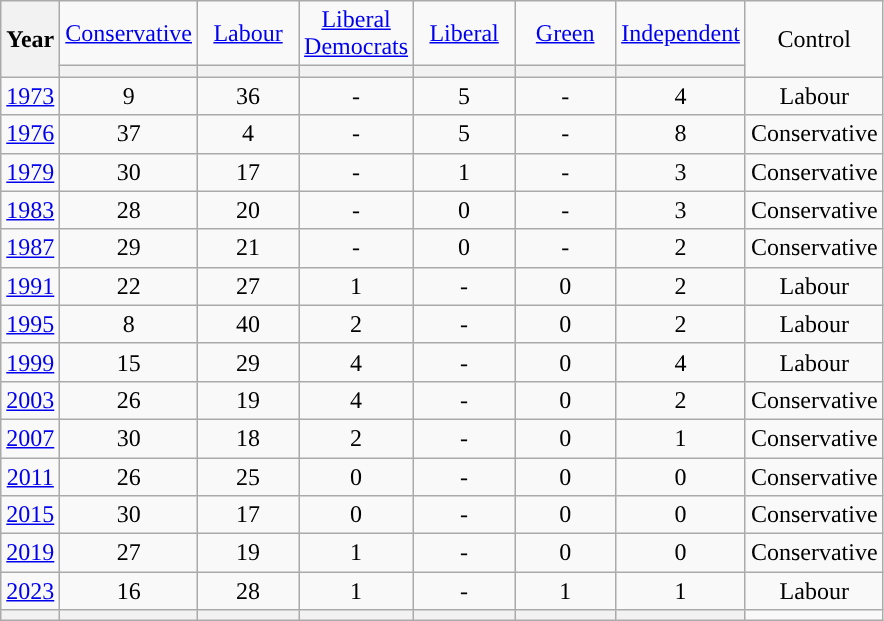<table class=wikitable style=text-align:center>
<tr>
<th rowspan=2>Year</th>
<td width="60"><a href='#'>Conservative</a></td>
<td width="60"><a href='#'>Labour</a></td>
<td width="60"><a href='#'>Liberal Democrats</a></td>
<td width="60"><a href='#'>Liberal</a></td>
<td width="60"><a href='#'>Green</a></td>
<td><a href='#'>Independent</a></td>
<td rowspan=2>Control</td>
</tr>
<tr>
<th style="background-color: "></th>
<th style="background-color: "></th>
<th style="background-color: "></th>
<th style="background-color: "></th>
<th style="background-color: "></th>
<th style="background-color: "></th>
</tr>
<tr>
<td><a href='#'>1973</a></td>
<td>9</td>
<td>36</td>
<td>-</td>
<td>5</td>
<td>-</td>
<td>4</td>
<td bgcolor=>Labour</td>
</tr>
<tr>
<td><a href='#'>1976</a></td>
<td>37</td>
<td>4</td>
<td>-</td>
<td>5</td>
<td>-</td>
<td>8</td>
<td bgcolor=>Conservative</td>
</tr>
<tr>
<td><a href='#'>1979</a></td>
<td>30</td>
<td>17</td>
<td>-</td>
<td>1</td>
<td>-</td>
<td>3</td>
<td bgcolor=>Conservative</td>
</tr>
<tr>
<td><a href='#'>1983</a></td>
<td>28</td>
<td>20</td>
<td>-</td>
<td>0</td>
<td>-</td>
<td>3</td>
<td bgcolor=>Conservative</td>
</tr>
<tr>
<td><a href='#'>1987</a></td>
<td>29</td>
<td>21</td>
<td>-</td>
<td>0</td>
<td>-</td>
<td>2</td>
<td bgcolor=>Conservative</td>
</tr>
<tr>
<td><a href='#'>1991</a></td>
<td>22</td>
<td>27</td>
<td>1</td>
<td>-</td>
<td>0</td>
<td>2</td>
<td bgcolor=>Labour</td>
</tr>
<tr>
<td><a href='#'>1995</a></td>
<td>8</td>
<td>40</td>
<td>2</td>
<td>-</td>
<td>0</td>
<td>2</td>
<td bgcolor=>Labour</td>
</tr>
<tr>
<td><a href='#'>1999</a></td>
<td>15</td>
<td>29</td>
<td>4</td>
<td>-</td>
<td>0</td>
<td>4</td>
<td bgcolor=>Labour</td>
</tr>
<tr>
<td><a href='#'>2003</a></td>
<td>26</td>
<td>19</td>
<td>4</td>
<td>-</td>
<td>0</td>
<td>2</td>
<td bgcolor=>Conservative</td>
</tr>
<tr>
<td><a href='#'>2007</a></td>
<td>30</td>
<td>18</td>
<td>2</td>
<td>-</td>
<td>0</td>
<td>1</td>
<td bgcolor=>Conservative</td>
</tr>
<tr>
<td><a href='#'>2011</a></td>
<td>26</td>
<td>25</td>
<td>0</td>
<td>-</td>
<td>0</td>
<td>0</td>
<td bgcolor=>Conservative</td>
</tr>
<tr>
<td><a href='#'>2015</a></td>
<td>30</td>
<td>17</td>
<td>0</td>
<td>-</td>
<td>0</td>
<td>0</td>
<td bgcolor=>Conservative</td>
</tr>
<tr>
<td><a href='#'>2019</a></td>
<td>27</td>
<td>19</td>
<td>1</td>
<td>-</td>
<td>0</td>
<td>0</td>
<td bgcolor=>Conservative</td>
</tr>
<tr>
<td><a href='#'>2023</a></td>
<td>16</td>
<td>28</td>
<td>1</td>
<td>-</td>
<td>1</td>
<td>1</td>
<td bgcolor=>Labour</td>
</tr>
<tr>
<th></th>
<th style="background-color: "></th>
<th style="background-color: "></th>
<th style="background-color: "></th>
<th style="background-color: "></th>
<th style="background-color: "></th>
<th style="background-color: "></th>
<td></td>
</tr>
</table>
